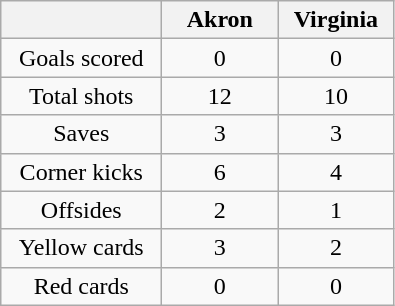<table class="wikitable plainrowheaders" style="text-align: center">
<tr>
<th scope="col" style="width:100px"></th>
<th scope="col" style="width:70px">Akron</th>
<th scope="col" style="width:70px">Virginia</th>
</tr>
<tr>
<td scope=row>Goals scored</td>
<td>0</td>
<td>0</td>
</tr>
<tr>
<td scope=row>Total shots</td>
<td>12</td>
<td>10</td>
</tr>
<tr>
<td scope=row>Saves</td>
<td>3</td>
<td>3</td>
</tr>
<tr>
<td scope=row>Corner kicks</td>
<td>6</td>
<td>4</td>
</tr>
<tr>
<td scope=row>Offsides</td>
<td>2</td>
<td>1</td>
</tr>
<tr>
<td scope=row>Yellow cards</td>
<td>3</td>
<td>2</td>
</tr>
<tr>
<td scope=row>Red cards</td>
<td>0</td>
<td>0</td>
</tr>
</table>
